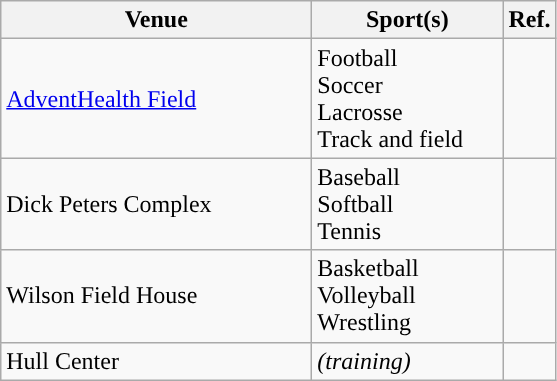<table class="wikitable"; style= "text-align: ">
<tr>
<th width=200px>Venue</th>
<th width=120px>Sport(s)</th>
<th width=px>Ref.</th>
</tr>
<tr>
<td><a href='#'>AdventHealth Field</a></td>
<td>Football <br> Soccer <br> Lacrosse <br> Track and field</td>
<td></td>
</tr>
<tr>
<td>Dick Peters Complex</td>
<td>Baseball <br> Softball <br> Tennis</td>
<td></td>
</tr>
<tr>
<td>Wilson Field House</td>
<td>Basketball <br> Volleyball <br> Wrestling</td>
<td></td>
</tr>
<tr>
<td>Hull Center</td>
<td><em>(training)</em></td>
<td></td>
</tr>
</table>
